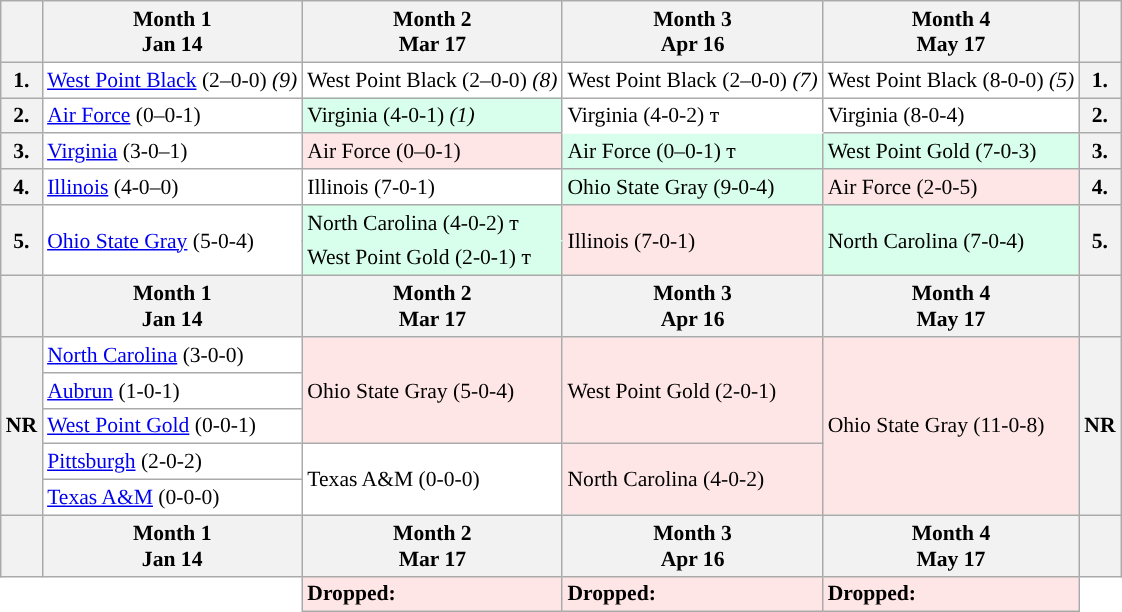<table class="wikitable" style="font-size:90%; white-space:nowrap;background-color:white">
<tr>
<th></th>
<th>Month 1<br>Jan 14</th>
<th>Month 2<br>Mar 17</th>
<th>Month 3<br>Apr 16</th>
<th>Month 4<br>May 17</th>
<th></th>
</tr>
<tr>
<th>1.</th>
<td><a href='#'>West Point Black</a> (2–0-0) <em>(9)</em></td>
<td>West Point Black (2–0-0) <em>(8)</em></td>
<td>West Point Black (2–0-0) <em>(7)</em></td>
<td>West Point Black (8-0-0) <em>(5)</em></td>
<th>1.</th>
</tr>
<tr>
<th>2.</th>
<td><a href='#'>Air Force</a> (0–0-1)</td>
<td style="background-color:#D8FFEB">Virginia (4-0-1) <em>(1)</em></td>
<td style="background-color:white;border-bottom:1px solid white">Virginia (4-0-2) т</td>
<td>Virginia (8-0-4)</td>
<th>2.</th>
</tr>
<tr>
<th>3.</th>
<td><a href='#'>Virginia</a> (3-0–1)</td>
<td style="background-color:#FFE6E6">Air Force (0–0-1)</td>
<td style="background-color:#D8FFEB">Air Force (0–0-1) т</td>
<td style="background-color:#D8FFEB">West Point Gold (7-0-3)</td>
<th>3.</th>
</tr>
<tr>
<th>4.</th>
<td><a href='#'>Illinois</a> (4-0–0)</td>
<td>Illinois (7-0-1)</td>
<td style="background-color:#D8FFEB">Ohio State Gray (9-0-4)</td>
<td style="background-color:#FFE6E6">Air Force (2-0-5)</td>
<th>4.</th>
</tr>
<tr>
<th rowspan="2">5.</th>
<td rowspan="2"><a href='#'>Ohio State Gray</a> (5-0-4)</td>
<td style="background-color:#D8FFEB;border-bottom:1px solid #D8FFEB">North Carolina (4-0-2) т</td>
<td rowspan="2" style="background-color:#FFE6E6">Illinois (7-0-1)</td>
<td rowspan="2" style="background-color:#D8FFEB">North Carolina (7-0-4)</td>
<th rowspan="2">5.</th>
</tr>
<tr>
<td style="background-color:#D8FFEB">West Point Gold (2-0-1) т</td>
</tr>
<tr>
<th></th>
<th>Month 1<br>Jan 14</th>
<th>Month 2<br>Mar 17</th>
<th>Month 3<br>Apr 16</th>
<th>Month 4<br>May 17</th>
<th></th>
</tr>
<tr>
<th rowspan="5">NR</th>
<td><a href='#'>North Carolina</a> (3-0-0)</td>
<td rowspan="3" style="background-color:#FFE6E6">Ohio State Gray (5-0-4)</td>
<td rowspan="3" style="background-color:#FFE6E6">West Point Gold (2-0-1)</td>
<td rowspan="5" style="background-color:#FFE6E6">Ohio State Gray (11-0-8)</td>
<th rowspan="5">NR</th>
</tr>
<tr>
<td><a href='#'>Aubrun</a> (1-0-1)</td>
</tr>
<tr>
<td><a href='#'>West Point Gold</a> (0-0-1)</td>
</tr>
<tr>
<td><a href='#'>Pittsburgh</a> (2-0-2)</td>
<td rowspan="2">Texas A&M (0-0-0)</td>
<td rowspan="2" style="background-color:#FFE6E6">North Carolina (4-0-2)</td>
</tr>
<tr>
<td><a href='#'>Texas A&M</a> (0-0-0)</td>
</tr>
<tr>
<th></th>
<th>Month 1<br>Jan 14</th>
<th>Month 2<br>Mar 17</th>
<th>Month 3<br>Apr 16</th>
<th>Month 4<br>May 17</th>
<th></th>
</tr>
<tr>
<td colspan="2"  style="background:transparent;border-bottom-style:hidden;border-left-style:hidden"></td>
<td style="vertical-align:top;background-color:#FFE6E6"><strong>Dropped:</strong><br></td>
<td style="vertical-align:top;background-color:#FFE6E6"><strong>Dropped:</strong><br></td>
<td style="vertical-align:top;background-color:#FFE6E6"><strong>Dropped:</strong><br></td>
<td style="background:transparent;border-bottom-style:hidden;border-right-style:hidden"></td>
</tr>
</table>
